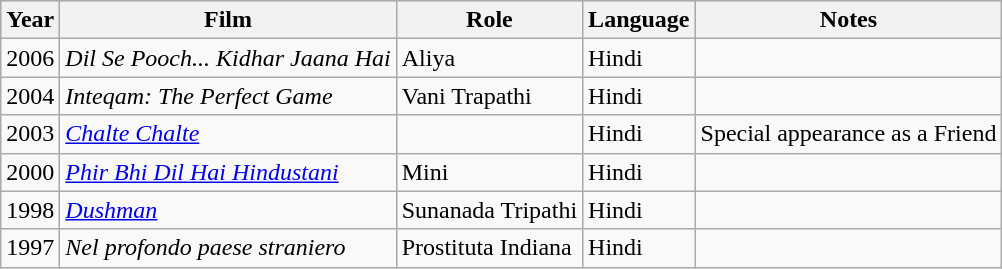<table class="wikitable">
<tr style="background:#ccc; text-align:center;">
<th>Year</th>
<th>Film</th>
<th>Role</th>
<th>Language</th>
<th>Notes</th>
</tr>
<tr>
<td>2006</td>
<td><em>Dil Se Pooch... Kidhar Jaana Hai</em></td>
<td>Aliya</td>
<td>Hindi</td>
<td></td>
</tr>
<tr>
<td>2004</td>
<td><em>Inteqam: The Perfect Game</em></td>
<td>Vani Trapathi</td>
<td>Hindi</td>
<td></td>
</tr>
<tr>
<td>2003</td>
<td><em><a href='#'>Chalte Chalte</a></em></td>
<td></td>
<td>Hindi</td>
<td>Special appearance as a Friend</td>
</tr>
<tr>
<td>2000</td>
<td><em><a href='#'>Phir Bhi Dil Hai Hindustani</a></em></td>
<td>Mini</td>
<td>Hindi</td>
<td></td>
</tr>
<tr>
<td>1998</td>
<td><em><a href='#'>Dushman</a></em></td>
<td>Sunanada Tripathi</td>
<td>Hindi</td>
<td></td>
</tr>
<tr>
<td>1997</td>
<td><em>Nel profondo paese straniero</em></td>
<td>Prostituta Indiana</td>
<td>Hindi</td>
<td></td>
</tr>
</table>
